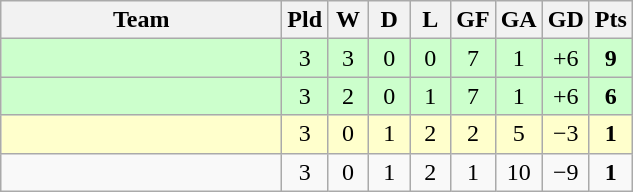<table class="wikitable" style="text-align:center;">
<tr>
<th width=180>Team</th>
<th width=20>Pld</th>
<th width=20>W</th>
<th width=20>D</th>
<th width=20>L</th>
<th width=20>GF</th>
<th width=20>GA</th>
<th width=20>GD</th>
<th width=20>Pts</th>
</tr>
<tr align=center style="background:#ccffcc;">
<td style="text-align:left;"></td>
<td>3</td>
<td>3</td>
<td>0</td>
<td>0</td>
<td>7</td>
<td>1</td>
<td>+6</td>
<td><strong>9</strong></td>
</tr>
<tr align=center style="background:#ccffcc;">
<td style="text-align:left;"></td>
<td>3</td>
<td>2</td>
<td>0</td>
<td>1</td>
<td>7</td>
<td>1</td>
<td>+6</td>
<td><strong>6</strong></td>
</tr>
<tr align=center style="background:#ffffcc;">
<td style="text-align:left;"></td>
<td>3</td>
<td>0</td>
<td>1</td>
<td>2</td>
<td>2</td>
<td>5</td>
<td>−3</td>
<td><strong>1</strong></td>
</tr>
<tr align=center>
<td style="text-align:left;"></td>
<td>3</td>
<td>0</td>
<td>1</td>
<td>2</td>
<td>1</td>
<td>10</td>
<td>−9</td>
<td><strong>1</strong></td>
</tr>
</table>
